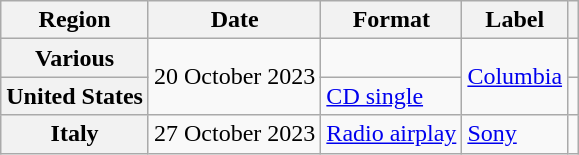<table class="wikitable plainrowheaders">
<tr>
<th scope="col">Region</th>
<th scope="col">Date</th>
<th scope="col">Format</th>
<th scope="col">Label</th>
<th scope="col"></th>
</tr>
<tr>
<th scope="row">Various</th>
<td rowspan="2">20 October 2023</td>
<td></td>
<td rowspan="2"><a href='#'>Columbia</a></td>
<td style="text-align:center"></td>
</tr>
<tr>
<th scope="row">United States</th>
<td><a href='#'>CD single</a></td>
<td style="text-align:center"></td>
</tr>
<tr>
<th scope="row">Italy</th>
<td>27 October 2023</td>
<td><a href='#'>Radio airplay</a></td>
<td><a href='#'>Sony</a></td>
<td style="text-align:center"></td>
</tr>
</table>
